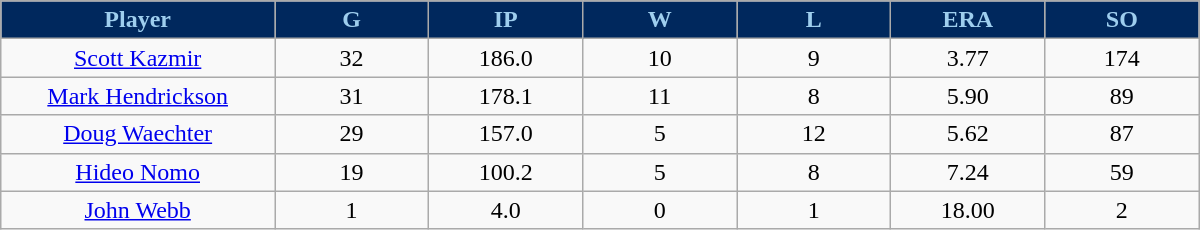<table class="wikitable sortable">
<tr>
<th style="background:#00285D;color:#9ECEEE;" width="16%">Player</th>
<th style="background:#00285D;color:#9ECEEE;" width="9%">G</th>
<th style="background:#00285D;color:#9ECEEE;" width="9%">IP</th>
<th style="background:#00285D;color:#9ECEEE;" width="9%">W</th>
<th style="background:#00285D;color:#9ECEEE;" width="9%">L</th>
<th style="background:#00285D;color:#9ECEEE;" width="9%">ERA</th>
<th style="background:#00285D;color:#9ECEEE;" width="9%">SO</th>
</tr>
<tr align="center">
<td><a href='#'>Scott Kazmir</a></td>
<td>32</td>
<td>186.0</td>
<td>10</td>
<td>9</td>
<td>3.77</td>
<td>174</td>
</tr>
<tr align=center>
<td><a href='#'>Mark Hendrickson</a></td>
<td>31</td>
<td>178.1</td>
<td>11</td>
<td>8</td>
<td>5.90</td>
<td>89</td>
</tr>
<tr align=center>
<td><a href='#'>Doug Waechter</a></td>
<td>29</td>
<td>157.0</td>
<td>5</td>
<td>12</td>
<td>5.62</td>
<td>87</td>
</tr>
<tr align=center>
<td><a href='#'>Hideo Nomo</a></td>
<td>19</td>
<td>100.2</td>
<td>5</td>
<td>8</td>
<td>7.24</td>
<td>59</td>
</tr>
<tr align=center>
<td><a href='#'>John Webb</a></td>
<td>1</td>
<td>4.0</td>
<td>0</td>
<td>1</td>
<td>18.00</td>
<td>2</td>
</tr>
</table>
